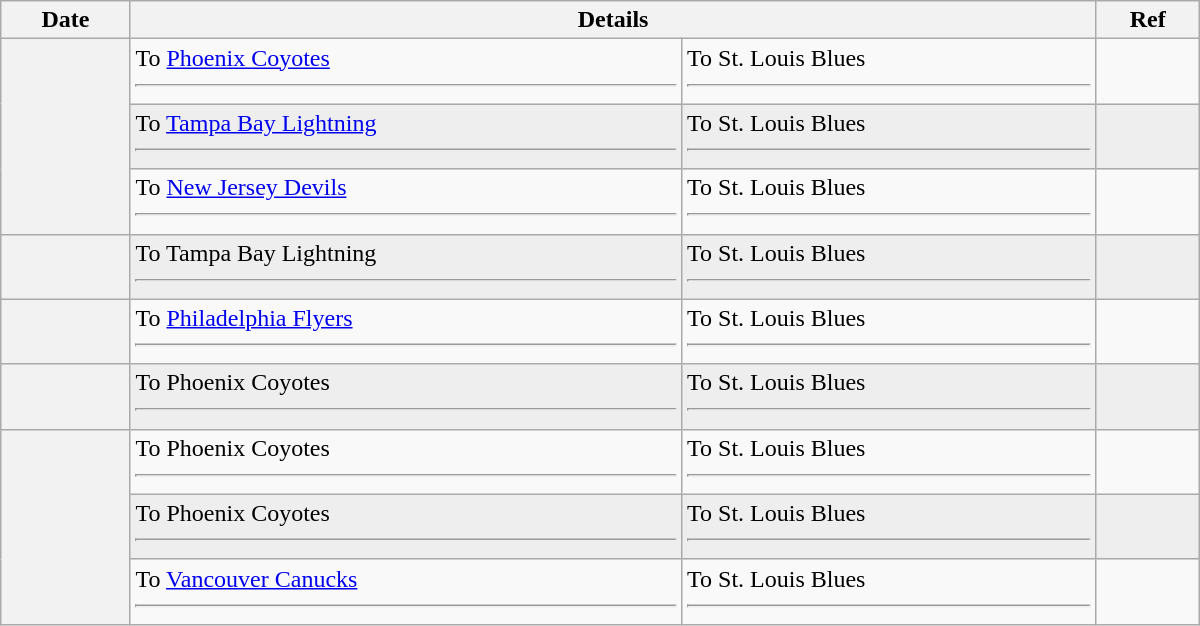<table class="wikitable plainrowheaders" style="width: 50em;">
<tr>
<th scope="col">Date</th>
<th scope="col" colspan="2">Details</th>
<th scope="col">Ref</th>
</tr>
<tr>
<th scope="row" rowspan=3></th>
<td valign="top">To <a href='#'>Phoenix Coyotes</a> <hr></td>
<td valign="top">To St. Louis Blues <hr></td>
<td></td>
</tr>
<tr bgcolor="#eeeeee">
<td valign="top">To <a href='#'>Tampa Bay Lightning</a> <hr></td>
<td valign="top">To St. Louis Blues <hr></td>
<td></td>
</tr>
<tr>
<td valign="top">To <a href='#'>New Jersey Devils</a> <hr></td>
<td valign="top">To St. Louis Blues <hr></td>
<td></td>
</tr>
<tr bgcolor="#eeeeee">
<th scope="row"></th>
<td valign="top">To Tampa Bay Lightning <hr></td>
<td valign="top">To St. Louis Blues <hr></td>
<td></td>
</tr>
<tr>
<th scope="row"></th>
<td valign="top">To <a href='#'>Philadelphia Flyers</a> <hr></td>
<td valign="top">To St. Louis Blues <hr></td>
<td></td>
</tr>
<tr bgcolor="#eeeeee">
<th scope="row"></th>
<td valign="top">To Phoenix Coyotes <hr></td>
<td valign="top">To St. Louis Blues <hr></td>
<td></td>
</tr>
<tr>
<th scope="row" rowspan=3></th>
<td valign="top">To Phoenix Coyotes <hr></td>
<td valign="top">To St. Louis Blues <hr></td>
<td></td>
</tr>
<tr bgcolor="#eeeeee">
<td valign="top">To Phoenix Coyotes <hr></td>
<td valign="top">To St. Louis Blues <hr></td>
<td></td>
</tr>
<tr>
<td valign="top">To <a href='#'>Vancouver Canucks</a> <hr></td>
<td valign="top">To St. Louis Blues <hr></td>
<td></td>
</tr>
</table>
